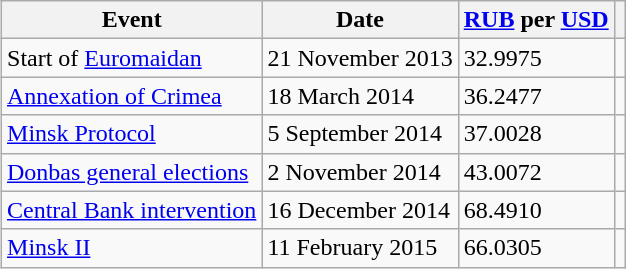<table class="wikitable" align="right" style="margin-left:1em; margin-bottom:1em;">
<tr>
<th>Event</th>
<th>Date</th>
<th><a href='#'>RUB</a> per <a href='#'>USD</a></th>
<th></th>
</tr>
<tr>
<td>Start of <a href='#'>Euromaidan</a></td>
<td>21 November 2013</td>
<td>32.9975</td>
<td></td>
</tr>
<tr>
<td><a href='#'>Annexation of Crimea</a></td>
<td>18 March 2014</td>
<td>36.2477</td>
<td></td>
</tr>
<tr>
<td><a href='#'>Minsk Protocol</a></td>
<td>5 September 2014</td>
<td>37.0028</td>
<td></td>
</tr>
<tr>
<td><a href='#'>Donbas general elections</a></td>
<td>2 November 2014</td>
<td>43.0072</td>
<td></td>
</tr>
<tr>
<td><a href='#'>Central Bank intervention</a></td>
<td>16 December 2014</td>
<td>68.4910</td>
<td></td>
</tr>
<tr>
<td><a href='#'>Minsk II</a></td>
<td>11 February 2015</td>
<td>66.0305</td>
<td></td>
</tr>
</table>
